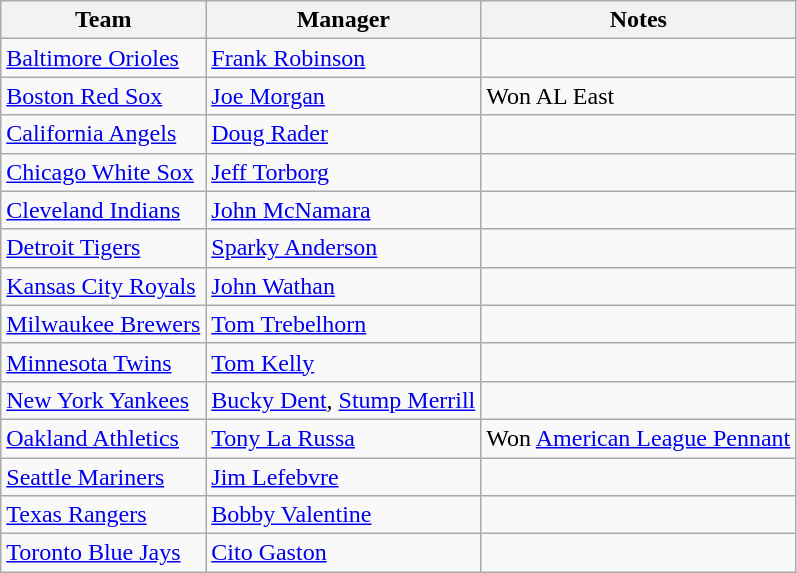<table class="wikitable">
<tr>
<th>Team</th>
<th>Manager</th>
<th>Notes</th>
</tr>
<tr>
<td><a href='#'>Baltimore Orioles</a></td>
<td><a href='#'>Frank Robinson</a></td>
<td></td>
</tr>
<tr>
<td><a href='#'>Boston Red Sox</a></td>
<td><a href='#'>Joe Morgan</a></td>
<td>Won AL East</td>
</tr>
<tr>
<td><a href='#'>California Angels</a></td>
<td><a href='#'>Doug Rader</a></td>
<td></td>
</tr>
<tr>
<td><a href='#'>Chicago White Sox</a></td>
<td><a href='#'>Jeff Torborg</a></td>
<td></td>
</tr>
<tr>
<td><a href='#'>Cleveland Indians</a></td>
<td><a href='#'>John McNamara</a></td>
<td></td>
</tr>
<tr>
<td><a href='#'>Detroit Tigers</a></td>
<td><a href='#'>Sparky Anderson</a></td>
<td></td>
</tr>
<tr>
<td><a href='#'>Kansas City Royals</a></td>
<td><a href='#'>John Wathan</a></td>
<td></td>
</tr>
<tr>
<td><a href='#'>Milwaukee Brewers</a></td>
<td><a href='#'>Tom Trebelhorn</a></td>
<td></td>
</tr>
<tr>
<td><a href='#'>Minnesota Twins</a></td>
<td><a href='#'>Tom Kelly</a></td>
<td></td>
</tr>
<tr>
<td><a href='#'>New York Yankees</a></td>
<td><a href='#'>Bucky Dent</a>, <a href='#'>Stump Merrill</a></td>
<td></td>
</tr>
<tr>
<td><a href='#'>Oakland Athletics</a></td>
<td><a href='#'>Tony La Russa</a></td>
<td>Won <a href='#'>American League Pennant</a></td>
</tr>
<tr>
<td><a href='#'>Seattle Mariners</a></td>
<td><a href='#'>Jim Lefebvre</a></td>
<td></td>
</tr>
<tr>
<td><a href='#'>Texas Rangers</a></td>
<td><a href='#'>Bobby Valentine</a></td>
<td></td>
</tr>
<tr>
<td><a href='#'>Toronto Blue Jays</a></td>
<td><a href='#'>Cito Gaston</a></td>
<td></td>
</tr>
</table>
